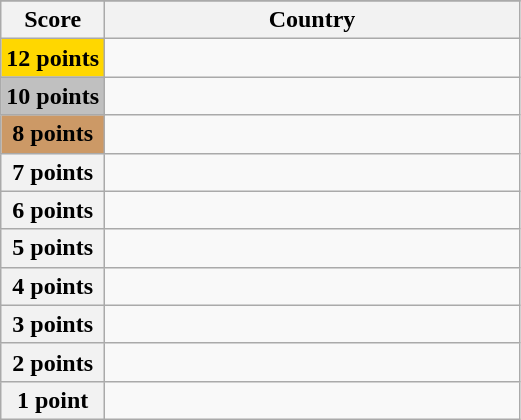<table class="wikitable">
<tr>
</tr>
<tr>
<th scope="col" width="20%">Score</th>
<th scope="col">Country</th>
</tr>
<tr>
<th scope="row" style="background:gold">12 points</th>
<td></td>
</tr>
<tr>
<th scope="row" style="background:silver">10 points</th>
<td></td>
</tr>
<tr>
<th scope="row" style="background:#CC9966">8 points</th>
<td></td>
</tr>
<tr>
<th scope="row">7 points</th>
<td></td>
</tr>
<tr>
<th scope="row">6 points</th>
<td></td>
</tr>
<tr>
<th scope="row">5 points</th>
<td></td>
</tr>
<tr>
<th scope="row">4 points</th>
<td></td>
</tr>
<tr>
<th scope="row">3 points</th>
<td></td>
</tr>
<tr>
<th scope="row">2 points</th>
<td></td>
</tr>
<tr>
<th scope="row">1 point</th>
<td></td>
</tr>
</table>
